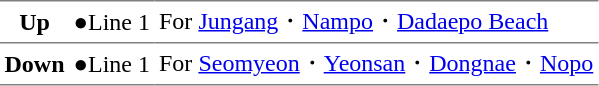<table border=1 cellspacing=0 cellpadding=3 frame=hsides rules=rows>
<tr>
<th>Up</th>
<td><span>●</span>Line 1</td>
<td>For <a href='#'>Jungang</a>・<a href='#'>Nampo</a>・<a href='#'>Dadaepo Beach</a></td>
</tr>
<tr>
<th>Down</th>
<td><span>●</span>Line 1</td>
<td>For <a href='#'>Seomyeon</a>・<a href='#'>Yeonsan</a>・<a href='#'>Dongnae</a>・<a href='#'>Nopo</a></td>
</tr>
</table>
